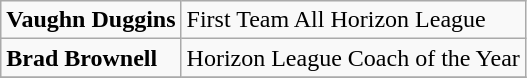<table class="wikitable">
<tr>
<td><strong>Vaughn Duggins</strong></td>
<td>First Team All Horizon League</td>
</tr>
<tr>
<td><strong>Brad Brownell</strong></td>
<td>Horizon League Coach of the Year</td>
</tr>
<tr>
</tr>
</table>
